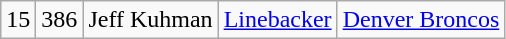<table class="wikitable" style="text-align:center">
<tr>
<td>15</td>
<td>386</td>
<td>Jeff Kuhman</td>
<td><a href='#'>Linebacker</a></td>
<td><a href='#'>Denver Broncos</a></td>
</tr>
</table>
